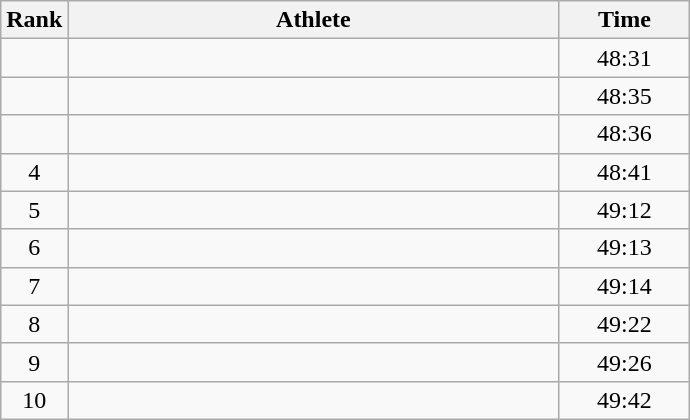<table class=wikitable style=text-align:center>
<tr>
<th>Rank</th>
<th style="width: 20em">Athlete</th>
<th style="width: 5em">Time</th>
</tr>
<tr>
<td></td>
<td align=left></td>
<td>48:31</td>
</tr>
<tr>
<td></td>
<td align=left></td>
<td>48:35</td>
</tr>
<tr>
<td></td>
<td align=left></td>
<td>48:36</td>
</tr>
<tr>
<td>4</td>
<td align=left></td>
<td>48:41</td>
</tr>
<tr>
<td>5</td>
<td align=left></td>
<td>49:12</td>
</tr>
<tr>
<td>6</td>
<td align=left></td>
<td>49:13</td>
</tr>
<tr>
<td>7</td>
<td align=left></td>
<td>49:14</td>
</tr>
<tr>
<td>8</td>
<td align=left></td>
<td>49:22</td>
</tr>
<tr>
<td>9</td>
<td align=left></td>
<td>49:26</td>
</tr>
<tr>
<td>10</td>
<td align=left></td>
<td>49:42</td>
</tr>
</table>
